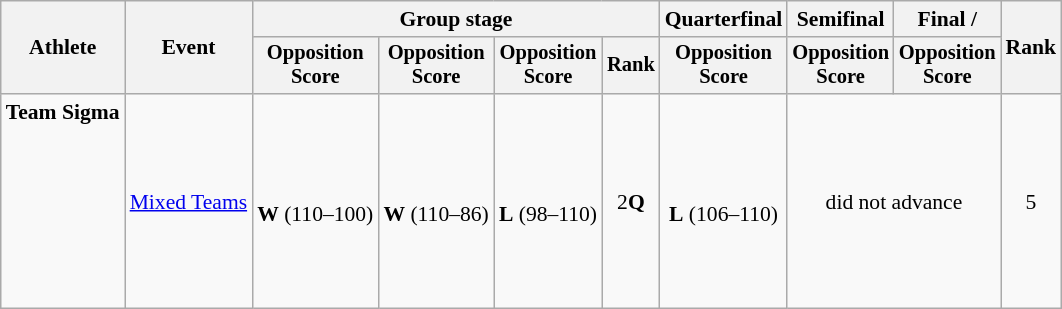<table class="wikitable" style="font-size:90%">
<tr>
<th rowspan=2>Athlete</th>
<th rowspan=2>Event</th>
<th colspan=4>Group stage</th>
<th>Quarterfinal</th>
<th>Semifinal</th>
<th>Final / </th>
<th rowspan=2>Rank</th>
</tr>
<tr style="font-size:95%">
<th>Opposition<br>Score</th>
<th>Opposition<br>Score</th>
<th>Opposition<br>Score</th>
<th>Rank</th>
<th>Opposition<br>Score</th>
<th>Opposition<br>Score</th>
<th>Opposition<br>Score</th>
</tr>
<tr align=center>
<td align=left><strong>Team Sigma</strong> <br><br><br><br><br><br><br><br></td>
<td rowspan=2 align=left><a href='#'>Mixed Teams</a></td>
<td><br><strong>W</strong> (110–100)</td>
<td><br><strong>W</strong> (110–86)</td>
<td><br><strong>L</strong> (98–110)</td>
<td>2<strong>Q</strong></td>
<td><br><strong>L</strong> (106–110)</td>
<td colspan=2>did not advance</td>
<td>5</td>
</tr>
</table>
